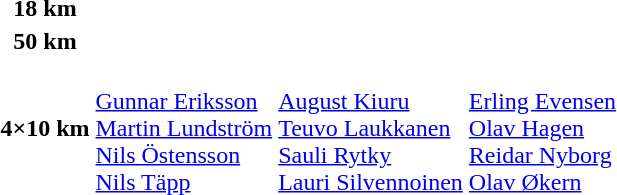<table>
<tr>
<th scope="row">18 km<br></th>
<td></td>
<td></td>
<td></td>
</tr>
<tr>
<th scope="row">50 km<br></th>
<td></td>
<td></td>
<td></td>
</tr>
<tr>
<th scope="row">4×10 km<br></th>
<td><br><a href='#'>Gunnar Eriksson</a><br><a href='#'>Martin Lundström</a><br><a href='#'>Nils Östensson</a><br><a href='#'>Nils Täpp</a></td>
<td><br><a href='#'>August Kiuru</a><br><a href='#'>Teuvo Laukkanen</a><br><a href='#'>Sauli Rytky</a><br><a href='#'>Lauri Silvennoinen</a></td>
<td><br><a href='#'>Erling Evensen</a><br><a href='#'>Olav Hagen</a><br><a href='#'>Reidar Nyborg</a><br><a href='#'>Olav Økern</a></td>
</tr>
</table>
